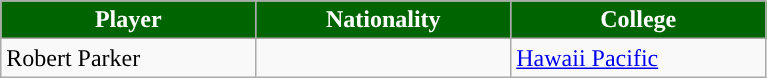<table class="wikitable sortable sortable">
<tr>
<th width="20%" style="background:#006401; color:#FFFFFF; ">Player</th>
<th width="20%" style="background:#006401; color:#FFFFFF; ">Nationality</th>
<th width="20%" style="background:#006401; color:#FFFFFF; ">College</th>
</tr>
<tr>
<td>Robert Parker</td>
<td align="center"></td>
<td><a href='#'>Hawaii Pacific</a></td>
</tr>
</table>
